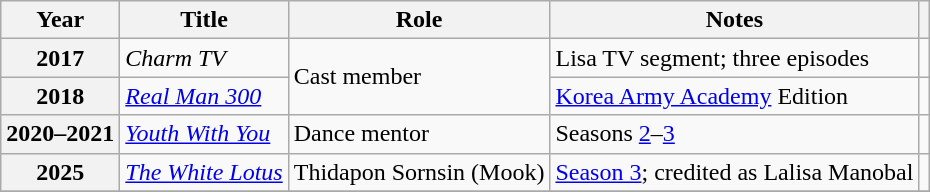<table class="wikitable sortable plainrowheaders">
<tr>
<th scope="col">Year</th>
<th scope="col">Title</th>
<th scope="col">Role</th>
<th scope="col">Notes</th>
<th scope="col" class="unsortable"></th>
</tr>
<tr>
<th scope="row">2017</th>
<td><em>Charm TV</em></td>
<td rowspan="2">Cast member</td>
<td>Lisa TV segment; three episodes</td>
<td style="text-align:center"></td>
</tr>
<tr>
<th scope="row">2018</th>
<td><em><a href='#'>Real Man 300</a></em></td>
<td><a href='#'>Korea Army Academy</a> Edition</td>
<td style="text-align:center"></td>
</tr>
<tr>
<th scope="row">2020–2021</th>
<td><em><a href='#'>Youth With You</a></em></td>
<td>Dance mentor</td>
<td>Seasons <a href='#'>2</a>–<a href='#'>3</a></td>
<td style="text-align:center"></td>
</tr>
<tr>
<th scope="row">2025</th>
<td><em><a href='#'>The White Lotus</a></em></td>
<td>Thidapon Sornsin (Mook)</td>
<td><a href='#'>Season 3</a>; credited as Lalisa Manobal</td>
<td style="text-align:center"></td>
</tr>
<tr>
</tr>
</table>
